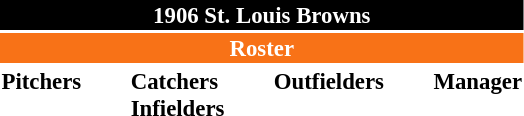<table class="toccolours" style="font-size: 95%;">
<tr>
<th colspan="10" style="background-color: black; color: white; text-align: center;">1906 St. Louis Browns</th>
</tr>
<tr>
<td colspan="10" style="background-color: #F87217; color: white; text-align: center;"><strong>Roster</strong></td>
</tr>
<tr>
<td valign="top"><strong>Pitchers</strong><br>




</td>
<td width="25px"></td>
<td valign="top"><strong>Catchers</strong><br>


<strong>Infielders</strong>





</td>
<td width="25px"></td>
<td valign="top"><strong>Outfielders</strong><br>


</td>
<td width="25px"></td>
<td valign="top"><strong>Manager</strong><br></td>
</tr>
</table>
